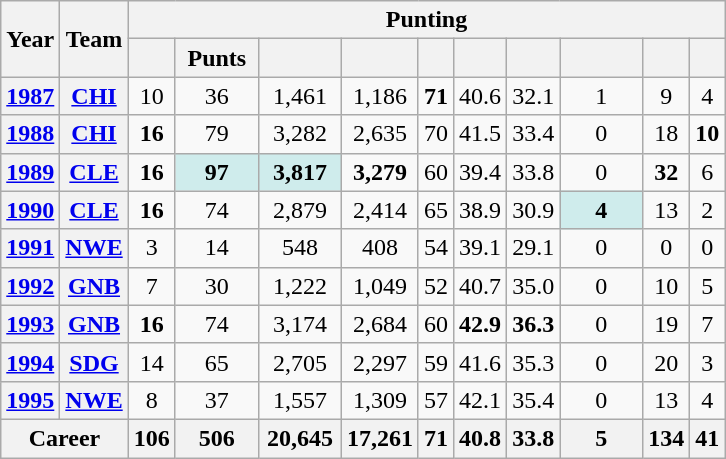<table class=wikitable style="text-align:center;">
<tr>
<th rowspan="2">Year</th>
<th rowspan="2">Team</th>
<th colspan="10">Punting</th>
</tr>
<tr>
<th></th>
<th>Punts</th>
<th></th>
<th></th>
<th></th>
<th></th>
<th></th>
<th></th>
<th></th>
<th></th>
</tr>
<tr>
<th><a href='#'>1987</a></th>
<th><a href='#'>CHI</a></th>
<td>10</td>
<td>36</td>
<td>1,461</td>
<td>1,186</td>
<td><strong>71</strong></td>
<td>40.6</td>
<td>32.1</td>
<td>1</td>
<td>9</td>
<td>4</td>
</tr>
<tr>
<th><a href='#'>1988</a></th>
<th><a href='#'>CHI</a></th>
<td><strong>16</strong></td>
<td>79</td>
<td>3,282</td>
<td>2,635</td>
<td>70</td>
<td>41.5</td>
<td>33.4</td>
<td>0</td>
<td>18</td>
<td><strong>10</strong></td>
</tr>
<tr>
<th><a href='#'>1989</a></th>
<th><a href='#'>CLE</a></th>
<td><strong>16</strong></td>
<td style="background:#cfecec; width:3em;"><strong>97</strong></td>
<td style="background:#cfecec; width:3em;"><strong>3,817</strong></td>
<td><strong>3,279</strong></td>
<td>60</td>
<td>39.4</td>
<td>33.8</td>
<td>0</td>
<td><strong>32</strong></td>
<td>6</td>
</tr>
<tr>
<th><a href='#'>1990</a></th>
<th><a href='#'>CLE</a></th>
<td><strong>16</strong></td>
<td>74</td>
<td>2,879</td>
<td>2,414</td>
<td>65</td>
<td>38.9</td>
<td>30.9</td>
<td style="background:#cfecec; width:3em;"><strong>4</strong></td>
<td>13</td>
<td>2</td>
</tr>
<tr>
<th><a href='#'>1991</a></th>
<th><a href='#'>NWE</a></th>
<td>3</td>
<td>14</td>
<td>548</td>
<td>408</td>
<td>54</td>
<td>39.1</td>
<td>29.1</td>
<td>0</td>
<td>0</td>
<td>0</td>
</tr>
<tr>
<th><a href='#'>1992</a></th>
<th><a href='#'>GNB</a></th>
<td>7</td>
<td>30</td>
<td>1,222</td>
<td>1,049</td>
<td>52</td>
<td>40.7</td>
<td>35.0</td>
<td>0</td>
<td>10</td>
<td>5</td>
</tr>
<tr>
<th><a href='#'>1993</a></th>
<th><a href='#'>GNB</a></th>
<td><strong>16</strong></td>
<td>74</td>
<td>3,174</td>
<td>2,684</td>
<td>60</td>
<td><strong>42.9</strong></td>
<td><strong>36.3</strong></td>
<td>0</td>
<td>19</td>
<td>7</td>
</tr>
<tr>
<th><a href='#'>1994</a></th>
<th><a href='#'>SDG</a></th>
<td>14</td>
<td>65</td>
<td>2,705</td>
<td>2,297</td>
<td>59</td>
<td>41.6</td>
<td>35.3</td>
<td>0</td>
<td>20</td>
<td>3</td>
</tr>
<tr>
<th><a href='#'>1995</a></th>
<th><a href='#'>NWE</a></th>
<td>8</td>
<td>37</td>
<td>1,557</td>
<td>1,309</td>
<td>57</td>
<td>42.1</td>
<td>35.4</td>
<td>0</td>
<td>13</td>
<td>4</td>
</tr>
<tr>
<th colspan="2">Career</th>
<th>106</th>
<th>506</th>
<th>20,645</th>
<th>17,261</th>
<th>71</th>
<th>40.8</th>
<th>33.8</th>
<th>5</th>
<th>134</th>
<th>41</th>
</tr>
</table>
